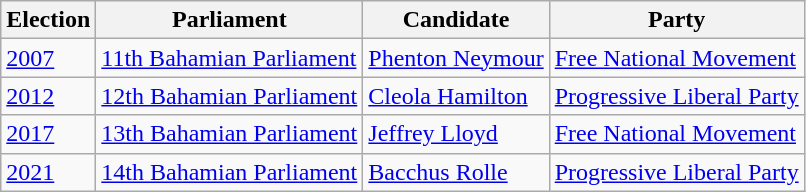<table class="wikitable">
<tr>
<th>Election</th>
<th>Parliament</th>
<th>Candidate</th>
<th>Party</th>
</tr>
<tr>
<td><a href='#'>2007</a></td>
<td><a href='#'>11th Bahamian Parliament</a></td>
<td><a href='#'>Phenton Neymour</a></td>
<td><a href='#'>Free National Movement</a></td>
</tr>
<tr>
<td><a href='#'>2012</a></td>
<td><a href='#'>12th Bahamian Parliament</a></td>
<td><a href='#'>Cleola Hamilton</a></td>
<td><a href='#'>Progressive Liberal Party</a></td>
</tr>
<tr>
<td><a href='#'>2017</a></td>
<td><a href='#'>13th Bahamian Parliament</a></td>
<td><a href='#'>Jeffrey Lloyd</a></td>
<td><a href='#'>Free National Movement</a></td>
</tr>
<tr>
<td><a href='#'>2021</a></td>
<td><a href='#'>14th Bahamian Parliament</a></td>
<td><a href='#'>Bacchus Rolle</a></td>
<td><a href='#'>Progressive Liberal Party</a></td>
</tr>
</table>
